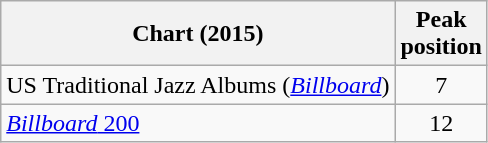<table class=wikitable>
<tr>
<th>Chart (2015)</th>
<th>Peak<br>position</th>
</tr>
<tr>
<td>US Traditional Jazz Albums (<em><a href='#'>Billboard</a></em>)</td>
<td align=center>7</td>
</tr>
<tr>
<td><a href='#'><em>Billboard</em> 200</a></td>
<td align=center>12</td>
</tr>
</table>
